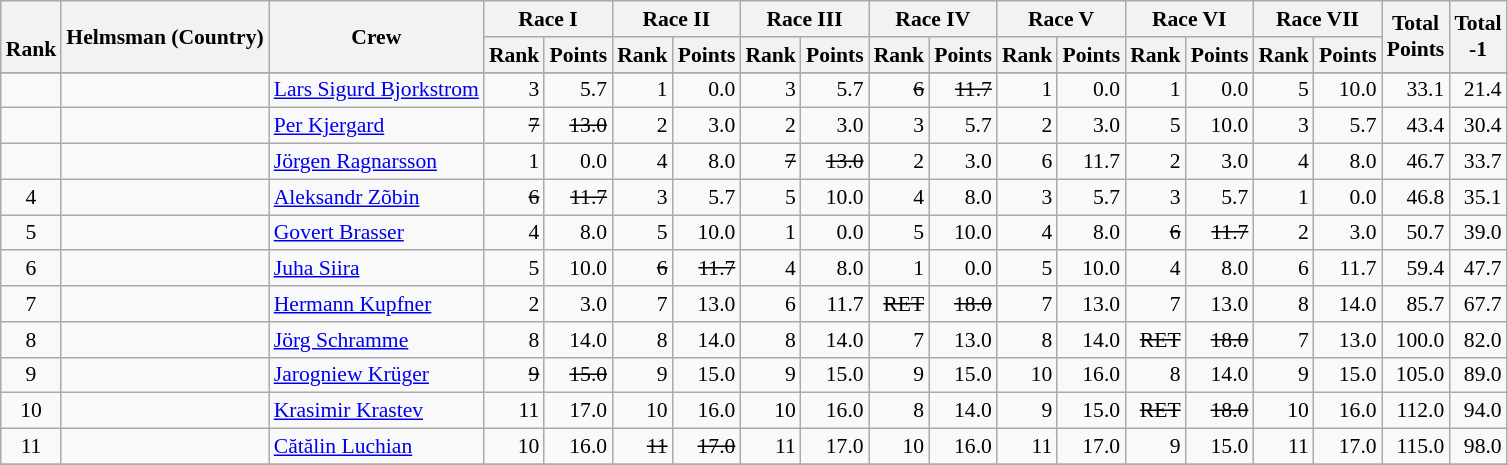<table class="wikitable" style="text-align:right; font-size:90%">
<tr>
<th rowspan="2"><br>Rank</th>
<th rowspan="2">Helmsman (Country)</th>
<th rowspan="2">Crew</th>
<th colspan="2">Race I</th>
<th colspan="2">Race II</th>
<th colspan="2">Race III</th>
<th colspan="2">Race IV</th>
<th colspan="2">Race V</th>
<th colspan="2">Race VI</th>
<th colspan="2">Race VII</th>
<th rowspan="2">Total <br>Points <br> </th>
<th rowspan="2">Total<br>-1<br> </th>
</tr>
<tr>
<th>Rank</th>
<th>Points</th>
<th>Rank</th>
<th>Points</th>
<th>Rank</th>
<th>Points</th>
<th>Rank</th>
<th>Points</th>
<th>Rank</th>
<th>Points</th>
<th>Rank</th>
<th>Points</th>
<th>Rank</th>
<th>Points</th>
</tr>
<tr style="vertical-align:top;">
</tr>
<tr>
<td align=center></td>
<td align=left></td>
<td align=left><a href='#'>Lars Sigurd Bjorkstrom</a> </td>
<td>3</td>
<td>5.7</td>
<td>1</td>
<td>0.0</td>
<td>3</td>
<td>5.7</td>
<td><s>6</s></td>
<td><s>11.7</s></td>
<td>1</td>
<td>0.0</td>
<td>1</td>
<td>0.0</td>
<td>5</td>
<td>10.0</td>
<td>33.1</td>
<td>21.4</td>
</tr>
<tr>
<td align=center></td>
<td align=left></td>
<td align=left><a href='#'>Per Kjergard</a> </td>
<td><s>7</s></td>
<td><s>13.0</s></td>
<td>2</td>
<td>3.0</td>
<td>2</td>
<td>3.0</td>
<td>3</td>
<td>5.7</td>
<td>2</td>
<td>3.0</td>
<td>5</td>
<td>10.0</td>
<td>3</td>
<td>5.7</td>
<td>43.4</td>
<td>30.4</td>
</tr>
<tr>
<td align=center></td>
<td align=left></td>
<td align=left><a href='#'>Jörgen Ragnarsson</a> </td>
<td>1</td>
<td>0.0</td>
<td>4</td>
<td>8.0</td>
<td><s>7</s></td>
<td><s>13.0</s></td>
<td>2</td>
<td>3.0</td>
<td>6</td>
<td>11.7</td>
<td>2</td>
<td>3.0</td>
<td>4</td>
<td>8.0</td>
<td>46.7</td>
<td>33.7</td>
</tr>
<tr>
<td align=center>4</td>
<td align=left></td>
<td align=left><a href='#'>Aleksandr Zõbin</a> </td>
<td><s>6</s></td>
<td><s>11.7</s></td>
<td>3</td>
<td>5.7</td>
<td>5</td>
<td>10.0</td>
<td>4</td>
<td>8.0</td>
<td>3</td>
<td>5.7</td>
<td>3</td>
<td>5.7</td>
<td>1</td>
<td>0.0</td>
<td>46.8</td>
<td>35.1</td>
</tr>
<tr>
<td align=center>5</td>
<td align=left></td>
<td align=left><a href='#'>Govert Brasser</a> </td>
<td>4</td>
<td>8.0</td>
<td>5</td>
<td>10.0</td>
<td>1</td>
<td>0.0</td>
<td>5</td>
<td>10.0</td>
<td>4</td>
<td>8.0</td>
<td><s>6</s></td>
<td><s>11.7</s></td>
<td>2</td>
<td>3.0</td>
<td>50.7</td>
<td>39.0</td>
</tr>
<tr>
<td align=center>6</td>
<td align=left></td>
<td align=left><a href='#'>Juha Siira</a> </td>
<td>5</td>
<td>10.0</td>
<td><s>6</s></td>
<td><s>11.7</s></td>
<td>4</td>
<td>8.0</td>
<td>1</td>
<td>0.0</td>
<td>5</td>
<td>10.0</td>
<td>4</td>
<td>8.0</td>
<td>6</td>
<td>11.7</td>
<td>59.4</td>
<td>47.7</td>
</tr>
<tr>
<td align=center>7</td>
<td align=left></td>
<td align=left><a href='#'>Hermann Kupfner</a> </td>
<td>2</td>
<td>3.0</td>
<td>7</td>
<td>13.0</td>
<td>6</td>
<td>11.7</td>
<td><s>RET</s></td>
<td><s>18.0</s></td>
<td>7</td>
<td>13.0</td>
<td>7</td>
<td>13.0</td>
<td>8</td>
<td>14.0</td>
<td>85.7</td>
<td>67.7</td>
</tr>
<tr>
<td align=center>8</td>
<td align=left></td>
<td align=left><a href='#'>Jörg Schramme</a> </td>
<td>8</td>
<td>14.0</td>
<td>8</td>
<td>14.0</td>
<td>8</td>
<td>14.0</td>
<td>7</td>
<td>13.0</td>
<td>8</td>
<td>14.0</td>
<td><s>RET</s></td>
<td><s>18.0</s></td>
<td>7</td>
<td>13.0</td>
<td>100.0</td>
<td>82.0</td>
</tr>
<tr>
<td align=center>9</td>
<td align=left></td>
<td align=left><a href='#'>Jarogniew Krüger</a> </td>
<td><s>9</s></td>
<td><s>15.0</s></td>
<td>9</td>
<td>15.0</td>
<td>9</td>
<td>15.0</td>
<td>9</td>
<td>15.0</td>
<td>10</td>
<td>16.0</td>
<td>8</td>
<td>14.0</td>
<td>9</td>
<td>15.0</td>
<td>105.0</td>
<td>89.0</td>
</tr>
<tr>
<td align=center>10</td>
<td align=left></td>
<td align=left><a href='#'>Krasimir Krastev</a> </td>
<td>11</td>
<td>17.0</td>
<td>10</td>
<td>16.0</td>
<td>10</td>
<td>16.0</td>
<td>8</td>
<td>14.0</td>
<td>9</td>
<td>15.0</td>
<td><s>RET</s></td>
<td><s>18.0</s></td>
<td>10</td>
<td>16.0</td>
<td>112.0</td>
<td>94.0</td>
</tr>
<tr>
<td align=center>11</td>
<td align=left></td>
<td align=left><a href='#'>Cătălin Luchian</a> </td>
<td>10</td>
<td>16.0</td>
<td><s>11</s></td>
<td><s>17.0</s></td>
<td>11</td>
<td>17.0</td>
<td>10</td>
<td>16.0</td>
<td>11</td>
<td>17.0</td>
<td>9</td>
<td>15.0</td>
<td>11</td>
<td>17.0</td>
<td>115.0</td>
<td>98.0</td>
</tr>
<tr>
</tr>
</table>
